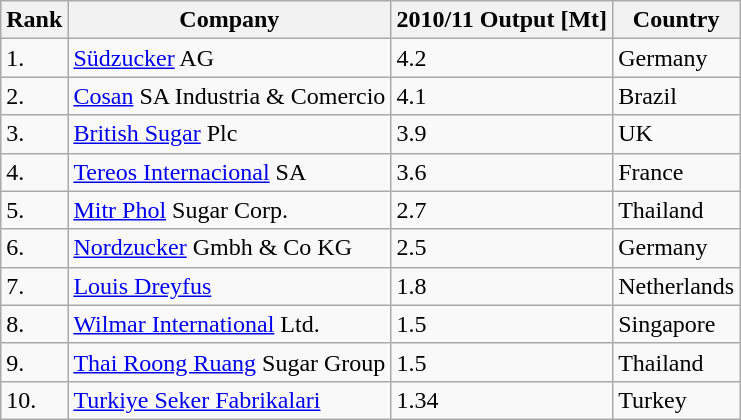<table class="wikitable sortable">
<tr>
<th>Rank</th>
<th>Company</th>
<th>2010/11 Output [Mt]</th>
<th>Country</th>
</tr>
<tr>
<td>1.</td>
<td><a href='#'>Südzucker</a> AG</td>
<td>4.2</td>
<td>Germany</td>
</tr>
<tr>
<td>2.</td>
<td><a href='#'>Cosan</a> SA Industria & Comercio</td>
<td>4.1</td>
<td>Brazil</td>
</tr>
<tr>
<td>3.</td>
<td><a href='#'>British Sugar</a> Plc</td>
<td>3.9</td>
<td>UK</td>
</tr>
<tr>
<td>4.</td>
<td><a href='#'>Tereos Internacional</a> SA</td>
<td>3.6</td>
<td>France</td>
</tr>
<tr>
<td>5.</td>
<td><a href='#'>Mitr Phol</a> Sugar Corp.</td>
<td>2.7</td>
<td>Thailand</td>
</tr>
<tr>
<td>6.</td>
<td><a href='#'>Nordzucker</a> Gmbh & Co KG</td>
<td>2.5</td>
<td>Germany</td>
</tr>
<tr>
<td>7.</td>
<td><a href='#'>Louis Dreyfus</a></td>
<td>1.8</td>
<td>Netherlands</td>
</tr>
<tr>
<td>8.</td>
<td><a href='#'>Wilmar International</a> Ltd.</td>
<td>1.5</td>
<td>Singapore</td>
</tr>
<tr>
<td>9.</td>
<td><a href='#'>Thai Roong Ruang</a> Sugar Group</td>
<td>1.5</td>
<td>Thailand</td>
</tr>
<tr>
<td>10.</td>
<td><a href='#'>Turkiye Seker Fabrikalari</a></td>
<td>1.34</td>
<td>Turkey</td>
</tr>
</table>
